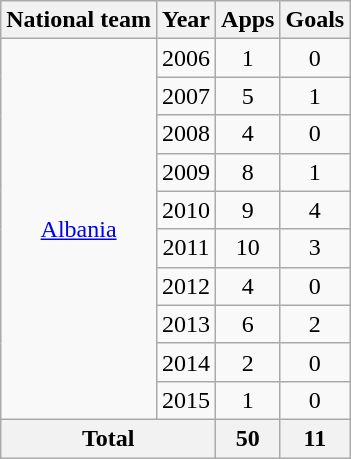<table class=wikitable style="text-align: center">
<tr>
<th>National team</th>
<th>Year</th>
<th>Apps</th>
<th>Goals</th>
</tr>
<tr>
<td rowspan="10"><a href='#'>Albania</a></td>
<td>2006</td>
<td>1</td>
<td>0</td>
</tr>
<tr>
<td>2007</td>
<td>5</td>
<td>1</td>
</tr>
<tr>
<td>2008</td>
<td>4</td>
<td>0</td>
</tr>
<tr>
<td>2009</td>
<td>8</td>
<td>1</td>
</tr>
<tr>
<td>2010</td>
<td>9</td>
<td>4</td>
</tr>
<tr>
<td>2011</td>
<td>10</td>
<td>3</td>
</tr>
<tr>
<td>2012</td>
<td>4</td>
<td>0</td>
</tr>
<tr>
<td>2013</td>
<td>6</td>
<td>2</td>
</tr>
<tr>
<td>2014</td>
<td>2</td>
<td>0</td>
</tr>
<tr>
<td>2015</td>
<td>1</td>
<td>0</td>
</tr>
<tr>
<th colspan="2">Total</th>
<th>50</th>
<th>11</th>
</tr>
</table>
